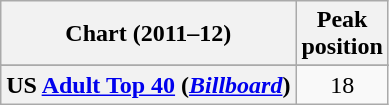<table class="wikitable sortable plainrowheaders" style="text-align:center">
<tr>
<th scope="col">Chart (2011–12)</th>
<th scope="col">Peak<br>position</th>
</tr>
<tr>
</tr>
<tr>
</tr>
<tr>
</tr>
<tr>
</tr>
<tr>
</tr>
<tr>
</tr>
<tr>
</tr>
<tr>
</tr>
<tr>
</tr>
<tr>
</tr>
<tr>
<th scope="row">US <a href='#'>Adult Top 40</a> (<em><a href='#'>Billboard</a></em>)</th>
<td>18</td>
</tr>
</table>
